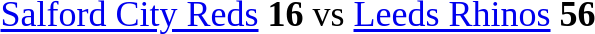<table style="font-size:150%;">
<tr>
<td> <a href='#'>Salford City Reds</a> <strong>16</strong> vs  <a href='#'>Leeds Rhinos</a> <strong>56</strong></td>
</tr>
</table>
